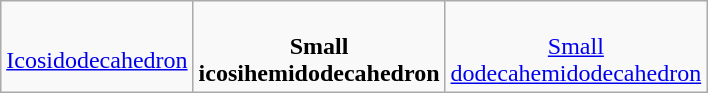<table class="wikitable" width="400" style="vertical-align:top;text-align:center">
<tr>
<td align=center><br><a href='#'>Icosidodecahedron</a></td>
<td align=center><br><strong>Small icosihemidodecahedron</strong></td>
<td align=center><br><a href='#'>Small dodecahemidodecahedron</a></td>
</tr>
</table>
